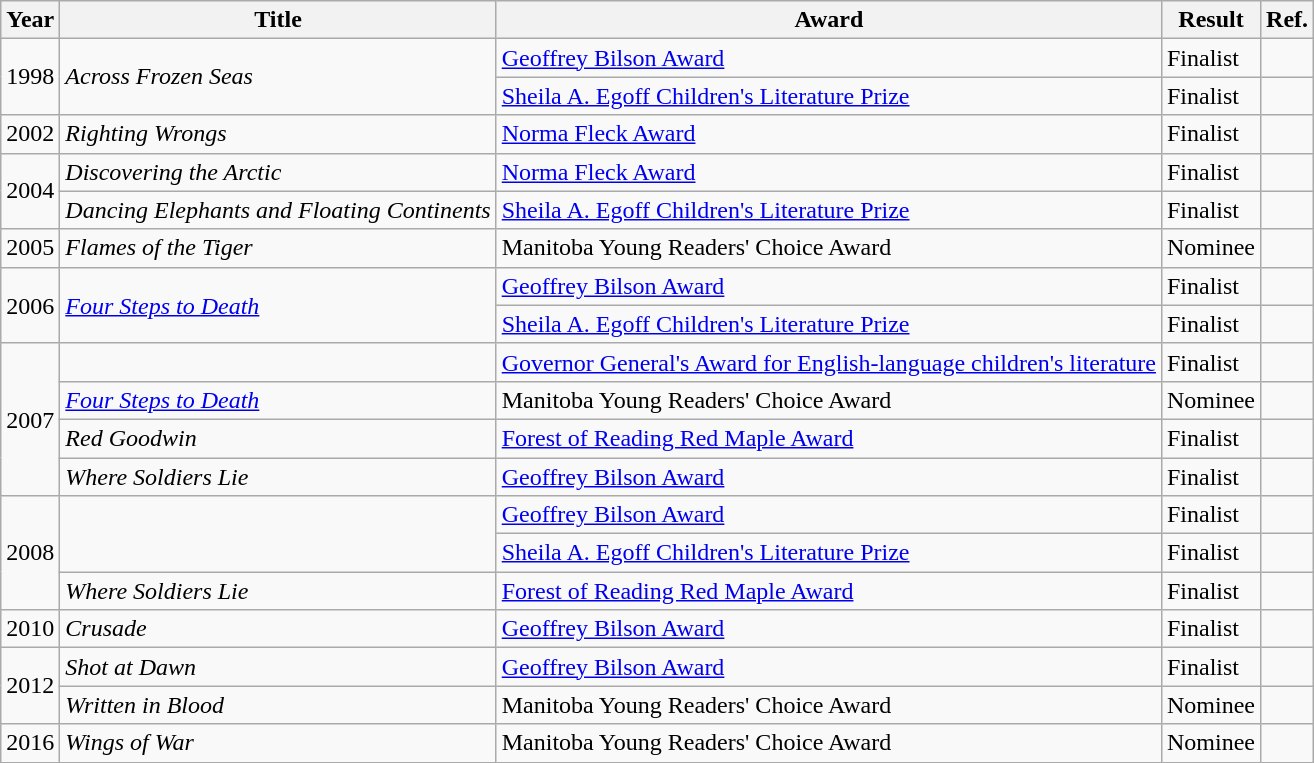<table class="wikitable sortable mw-collapsible">
<tr>
<th>Year</th>
<th>Title</th>
<th>Award</th>
<th>Result</th>
<th>Ref.</th>
</tr>
<tr>
<td rowspan="2">1998</td>
<td rowspan="2"><em>Across Frozen Seas</em></td>
<td><a href='#'>Geoffrey Bilson Award</a></td>
<td>Finalist</td>
<td></td>
</tr>
<tr>
<td><a href='#'>Sheila A. Egoff Children's Literature Prize</a></td>
<td>Finalist</td>
<td></td>
</tr>
<tr>
<td>2002</td>
<td><em>Righting Wrongs</em></td>
<td><a href='#'>Norma Fleck Award</a></td>
<td>Finalist</td>
<td></td>
</tr>
<tr>
<td rowspan="2">2004</td>
<td><em>Discovering the Arctic</em></td>
<td><a href='#'>Norma Fleck Award</a></td>
<td>Finalist</td>
<td></td>
</tr>
<tr>
<td><em>Dancing Elephants and Floating Continents</em></td>
<td><a href='#'>Sheila A. Egoff Children's Literature Prize</a></td>
<td>Finalist</td>
<td></td>
</tr>
<tr>
<td>2005</td>
<td><em>Flames of the Tiger</em></td>
<td>Manitoba Young Readers' Choice Award</td>
<td>Nominee</td>
<td></td>
</tr>
<tr>
<td rowspan="2">2006</td>
<td rowspan="2"><em><a href='#'>Four Steps to Death</a></em></td>
<td><a href='#'>Geoffrey Bilson Award</a></td>
<td>Finalist</td>
<td></td>
</tr>
<tr>
<td><a href='#'>Sheila A. Egoff Children's Literature Prize</a></td>
<td>Finalist</td>
<td></td>
</tr>
<tr>
<td rowspan="4">2007</td>
<td><em></em></td>
<td><a href='#'>Governor General's Award for English-language children's literature</a></td>
<td>Finalist</td>
<td></td>
</tr>
<tr>
<td><em><a href='#'>Four Steps to Death</a></em></td>
<td>Manitoba Young Readers' Choice Award</td>
<td>Nominee</td>
<td></td>
</tr>
<tr>
<td><em>Red Goodwin</em></td>
<td><a href='#'>Forest of Reading Red Maple Award</a></td>
<td>Finalist</td>
<td></td>
</tr>
<tr>
<td><em>Where Soldiers Lie</em></td>
<td><a href='#'>Geoffrey Bilson Award</a></td>
<td>Finalist</td>
<td></td>
</tr>
<tr>
<td rowspan="3">2008</td>
<td rowspan="2"><em></em></td>
<td><a href='#'>Geoffrey Bilson Award</a></td>
<td>Finalist</td>
<td></td>
</tr>
<tr>
<td><a href='#'>Sheila A. Egoff Children's Literature Prize</a></td>
<td>Finalist</td>
<td></td>
</tr>
<tr>
<td><em>Where Soldiers Lie</em></td>
<td><a href='#'>Forest of Reading Red Maple Award</a></td>
<td>Finalist</td>
<td></td>
</tr>
<tr>
<td>2010</td>
<td><em>Crusade</em></td>
<td><a href='#'>Geoffrey Bilson Award</a></td>
<td>Finalist</td>
<td></td>
</tr>
<tr>
<td rowspan="2">2012</td>
<td><em>Shot at Dawn</em></td>
<td><a href='#'>Geoffrey Bilson Award</a></td>
<td>Finalist</td>
<td></td>
</tr>
<tr>
<td><em>Written in Blood</em></td>
<td>Manitoba Young Readers' Choice Award</td>
<td>Nominee</td>
<td></td>
</tr>
<tr>
<td>2016</td>
<td><em>Wings of War</em></td>
<td>Manitoba Young Readers' Choice Award</td>
<td>Nominee</td>
<td></td>
</tr>
</table>
